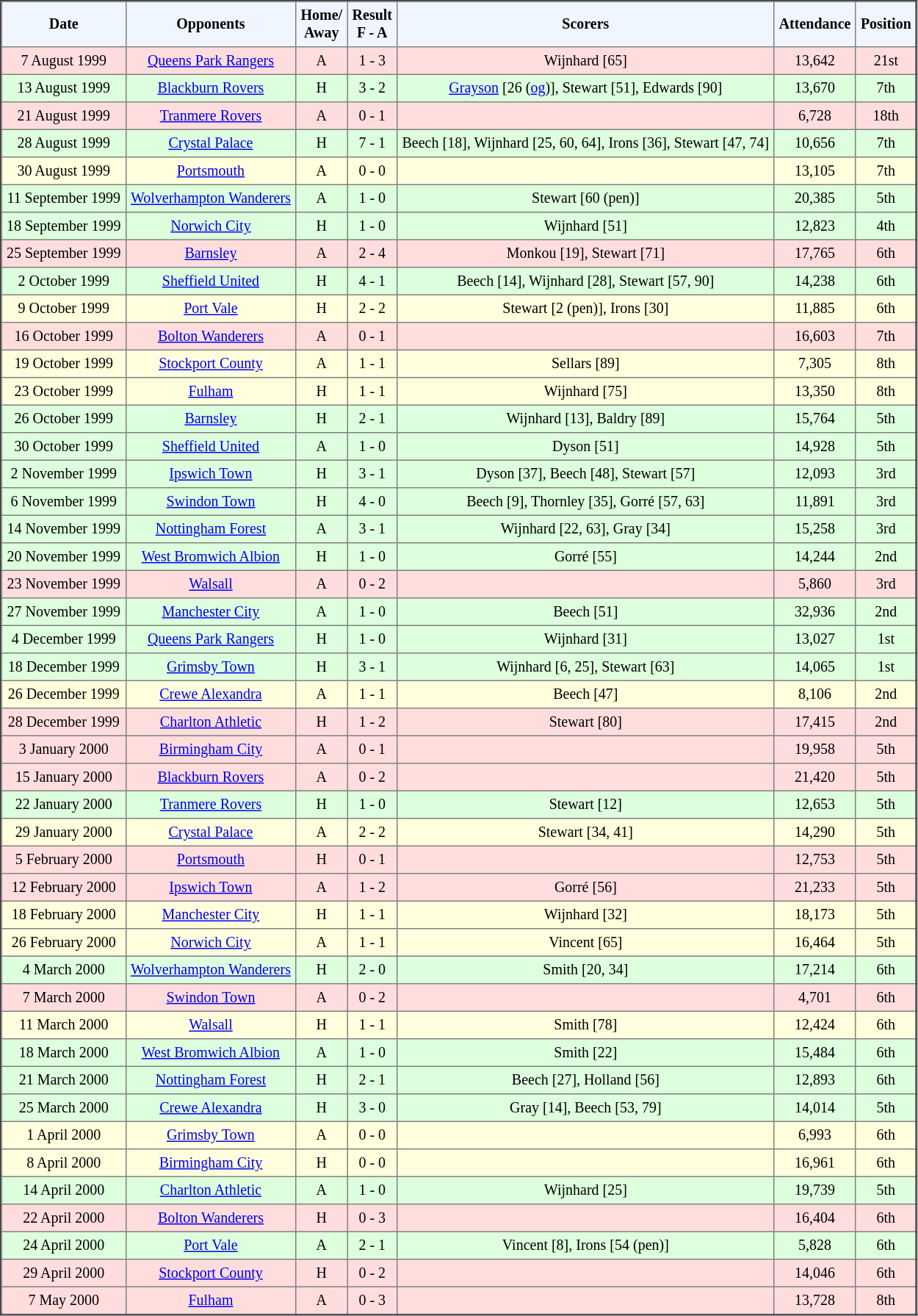<table border="2" cellpadding="4" style="border-collapse:collapse; text-align:center; font-size:smaller;">
<tr style="background:#f0f6ff;">
<th><strong>Date</strong></th>
<th><strong>Opponents</strong></th>
<th><strong>Home/<br>Away</strong></th>
<th><strong>Result<br>F - A</strong></th>
<th><strong>Scorers</strong></th>
<th><strong>Attendance</strong></th>
<th><strong>Position</strong></th>
</tr>
<tr bgcolor="#ffdddd">
<td>7 August 1999</td>
<td><a href='#'>Queens Park Rangers</a></td>
<td>A</td>
<td>1 - 3</td>
<td>Wijnhard [65]</td>
<td>13,642</td>
<td>21st</td>
</tr>
<tr bgcolor="#ddffdd">
<td>13 August 1999</td>
<td><a href='#'>Blackburn Rovers</a></td>
<td>H</td>
<td>3 - 2</td>
<td><a href='#'>Grayson</a> [26 (<a href='#'>og</a>)], Stewart [51], Edwards [90]</td>
<td>13,670</td>
<td>7th</td>
</tr>
<tr bgcolor="#ffdddd">
<td>21 August 1999</td>
<td><a href='#'>Tranmere Rovers</a></td>
<td>A</td>
<td>0 - 1</td>
<td></td>
<td>6,728</td>
<td>18th</td>
</tr>
<tr bgcolor="#ddffdd">
<td>28 August 1999</td>
<td><a href='#'>Crystal Palace</a></td>
<td>H</td>
<td>7 - 1</td>
<td>Beech [18], Wijnhard [25, 60, 64], Irons [36], Stewart [47, 74]</td>
<td>10,656</td>
<td>7th</td>
</tr>
<tr bgcolor="#ffffdd">
<td>30 August 1999</td>
<td><a href='#'>Portsmouth</a></td>
<td>A</td>
<td>0 - 0</td>
<td></td>
<td>13,105</td>
<td>7th</td>
</tr>
<tr bgcolor="#ddffdd">
<td>11 September 1999</td>
<td><a href='#'>Wolverhampton Wanderers</a></td>
<td>A</td>
<td>1 - 0</td>
<td>Stewart [60 (pen)]</td>
<td>20,385</td>
<td>5th</td>
</tr>
<tr bgcolor="#ddffdd">
<td>18 September 1999</td>
<td><a href='#'>Norwich City</a></td>
<td>H</td>
<td>1 - 0</td>
<td>Wijnhard [51]</td>
<td>12,823</td>
<td>4th</td>
</tr>
<tr bgcolor="#ffdddd">
<td>25 September 1999</td>
<td><a href='#'>Barnsley</a></td>
<td>A</td>
<td>2 - 4</td>
<td>Monkou [19], Stewart [71]</td>
<td>17,765</td>
<td>6th</td>
</tr>
<tr bgcolor="#ddffdd">
<td>2 October 1999</td>
<td><a href='#'>Sheffield United</a></td>
<td>H</td>
<td>4 - 1</td>
<td>Beech [14], Wijnhard [28], Stewart [57, 90]</td>
<td>14,238</td>
<td>6th</td>
</tr>
<tr bgcolor="#ffffdd">
<td>9 October 1999</td>
<td><a href='#'>Port Vale</a></td>
<td>H</td>
<td>2 - 2</td>
<td>Stewart [2 (pen)], Irons [30]</td>
<td>11,885</td>
<td>6th</td>
</tr>
<tr bgcolor="#ffdddd">
<td>16 October 1999</td>
<td><a href='#'>Bolton Wanderers</a></td>
<td>A</td>
<td>0 - 1</td>
<td></td>
<td>16,603</td>
<td>7th</td>
</tr>
<tr bgcolor="#ffffdd">
<td>19 October 1999</td>
<td><a href='#'>Stockport County</a></td>
<td>A</td>
<td>1 - 1</td>
<td>Sellars [89]</td>
<td>7,305</td>
<td>8th</td>
</tr>
<tr bgcolor="#ffffdd">
<td>23 October 1999</td>
<td><a href='#'>Fulham</a></td>
<td>H</td>
<td>1 - 1</td>
<td>Wijnhard [75]</td>
<td>13,350</td>
<td>8th</td>
</tr>
<tr bgcolor="#ddffdd">
<td>26 October 1999</td>
<td><a href='#'>Barnsley</a></td>
<td>H</td>
<td>2 - 1</td>
<td>Wijnhard [13], Baldry [89]</td>
<td>15,764</td>
<td>5th</td>
</tr>
<tr bgcolor="#ddffdd">
<td>30 October 1999</td>
<td><a href='#'>Sheffield United</a></td>
<td>A</td>
<td>1 - 0</td>
<td>Dyson [51]</td>
<td>14,928</td>
<td>5th</td>
</tr>
<tr bgcolor="#ddffdd">
<td>2 November 1999</td>
<td><a href='#'>Ipswich Town</a></td>
<td>H</td>
<td>3 - 1</td>
<td>Dyson [37], Beech [48], Stewart [57]</td>
<td>12,093</td>
<td>3rd</td>
</tr>
<tr bgcolor="#ddffdd">
<td>6 November 1999</td>
<td><a href='#'>Swindon Town</a></td>
<td>H</td>
<td>4 - 0</td>
<td>Beech [9], Thornley [35], Gorré [57, 63]</td>
<td>11,891</td>
<td>3rd</td>
</tr>
<tr bgcolor="#ddffdd">
<td>14 November 1999</td>
<td><a href='#'>Nottingham Forest</a></td>
<td>A</td>
<td>3 - 1</td>
<td>Wijnhard [22, 63], Gray [34]</td>
<td>15,258</td>
<td>3rd</td>
</tr>
<tr bgcolor="#ddffdd">
<td>20 November 1999</td>
<td><a href='#'>West Bromwich Albion</a></td>
<td>H</td>
<td>1 - 0</td>
<td>Gorré [55]</td>
<td>14,244</td>
<td>2nd</td>
</tr>
<tr bgcolor="#ffdddd">
<td>23 November 1999</td>
<td><a href='#'>Walsall</a></td>
<td>A</td>
<td>0 - 2</td>
<td></td>
<td>5,860</td>
<td>3rd</td>
</tr>
<tr bgcolor="#ddffdd">
<td>27 November 1999</td>
<td><a href='#'>Manchester City</a></td>
<td>A</td>
<td>1 - 0</td>
<td>Beech [51]</td>
<td>32,936</td>
<td>2nd</td>
</tr>
<tr bgcolor="#ddffdd">
<td>4 December 1999</td>
<td><a href='#'>Queens Park Rangers</a></td>
<td>H</td>
<td>1 - 0</td>
<td>Wijnhard [31]</td>
<td>13,027</td>
<td>1st</td>
</tr>
<tr bgcolor="#ddffdd">
<td>18 December 1999</td>
<td><a href='#'>Grimsby Town</a></td>
<td>H</td>
<td>3 - 1</td>
<td>Wijnhard [6, 25], Stewart [63]</td>
<td>14,065</td>
<td>1st</td>
</tr>
<tr bgcolor="#ffffdd">
<td>26 December 1999</td>
<td><a href='#'>Crewe Alexandra</a></td>
<td>A</td>
<td>1 - 1</td>
<td>Beech [47]</td>
<td>8,106</td>
<td>2nd</td>
</tr>
<tr bgcolor="#ffdddd">
<td>28 December 1999</td>
<td><a href='#'>Charlton Athletic</a></td>
<td>H</td>
<td>1 - 2</td>
<td>Stewart [80]</td>
<td>17,415</td>
<td>2nd</td>
</tr>
<tr bgcolor="#ffdddd">
<td>3 January 2000</td>
<td><a href='#'>Birmingham City</a></td>
<td>A</td>
<td>0 - 1</td>
<td></td>
<td>19,958</td>
<td>5th</td>
</tr>
<tr bgcolor="#ffdddd">
<td>15 January 2000</td>
<td><a href='#'>Blackburn Rovers</a></td>
<td>A</td>
<td>0 - 2</td>
<td></td>
<td>21,420</td>
<td>5th</td>
</tr>
<tr bgcolor="#ddffdd">
<td>22 January 2000</td>
<td><a href='#'>Tranmere Rovers</a></td>
<td>H</td>
<td>1 - 0</td>
<td>Stewart [12]</td>
<td>12,653</td>
<td>5th</td>
</tr>
<tr bgcolor="#ffffdd">
<td>29 January 2000</td>
<td><a href='#'>Crystal Palace</a></td>
<td>A</td>
<td>2 - 2</td>
<td>Stewart [34, 41]</td>
<td>14,290</td>
<td>5th</td>
</tr>
<tr bgcolor="#ffdddd">
<td>5 February 2000</td>
<td><a href='#'>Portsmouth</a></td>
<td>H</td>
<td>0 - 1</td>
<td></td>
<td>12,753</td>
<td>5th</td>
</tr>
<tr bgcolor="#ffdddd">
<td>12 February 2000</td>
<td><a href='#'>Ipswich Town</a></td>
<td>A</td>
<td>1 - 2</td>
<td>Gorré [56]</td>
<td>21,233</td>
<td>5th</td>
</tr>
<tr bgcolor="#ffffdd">
<td>18 February 2000</td>
<td><a href='#'>Manchester City</a></td>
<td>H</td>
<td>1 - 1</td>
<td>Wijnhard [32]</td>
<td>18,173</td>
<td>5th</td>
</tr>
<tr bgcolor="#ffffdd">
<td>26 February 2000</td>
<td><a href='#'>Norwich City</a></td>
<td>A</td>
<td>1 - 1</td>
<td>Vincent [65]</td>
<td>16,464</td>
<td>5th</td>
</tr>
<tr bgcolor="#ddffdd">
<td>4 March 2000</td>
<td><a href='#'>Wolverhampton Wanderers</a></td>
<td>H</td>
<td>2 - 0</td>
<td>Smith [20, 34]</td>
<td>17,214</td>
<td>6th</td>
</tr>
<tr bgcolor="#ffdddd">
<td>7 March 2000</td>
<td><a href='#'>Swindon Town</a></td>
<td>A</td>
<td>0 - 2</td>
<td></td>
<td>4,701</td>
<td>6th</td>
</tr>
<tr bgcolor="#ffffdd">
<td>11 March 2000</td>
<td><a href='#'>Walsall</a></td>
<td>H</td>
<td>1 - 1</td>
<td>Smith [78]</td>
<td>12,424</td>
<td>6th</td>
</tr>
<tr bgcolor="#ddffdd">
<td>18 March 2000</td>
<td><a href='#'>West Bromwich Albion</a></td>
<td>A</td>
<td>1 - 0</td>
<td>Smith [22]</td>
<td>15,484</td>
<td>6th</td>
</tr>
<tr bgcolor="#ddffdd">
<td>21 March 2000</td>
<td><a href='#'>Nottingham Forest</a></td>
<td>H</td>
<td>2 - 1</td>
<td>Beech [27], Holland [56]</td>
<td>12,893</td>
<td>6th</td>
</tr>
<tr bgcolor="#ddffdd">
<td>25 March 2000</td>
<td><a href='#'>Crewe Alexandra</a></td>
<td>H</td>
<td>3 - 0</td>
<td>Gray [14], Beech [53, 79]</td>
<td>14,014</td>
<td>5th</td>
</tr>
<tr bgcolor="#ffffdd">
<td>1 April 2000</td>
<td><a href='#'>Grimsby Town</a></td>
<td>A</td>
<td>0 - 0</td>
<td></td>
<td>6,993</td>
<td>6th</td>
</tr>
<tr bgcolor="#ffffdd">
<td>8 April 2000</td>
<td><a href='#'>Birmingham City</a></td>
<td>H</td>
<td>0 - 0</td>
<td></td>
<td>16,961</td>
<td>6th</td>
</tr>
<tr bgcolor="#ddffdd">
<td>14 April 2000</td>
<td><a href='#'>Charlton Athletic</a></td>
<td>A</td>
<td>1 - 0</td>
<td>Wijnhard [25]</td>
<td>19,739</td>
<td>5th</td>
</tr>
<tr bgcolor="#ffdddd">
<td>22 April 2000</td>
<td><a href='#'>Bolton Wanderers</a></td>
<td>H</td>
<td>0 - 3</td>
<td></td>
<td>16,404</td>
<td>6th</td>
</tr>
<tr bgcolor="#ddffdd">
<td>24 April 2000</td>
<td><a href='#'>Port Vale</a></td>
<td>A</td>
<td>2 - 1</td>
<td>Vincent [8], Irons [54 (pen)]</td>
<td>5,828</td>
<td>6th</td>
</tr>
<tr bgcolor="#ffdddd">
<td>29 April 2000</td>
<td><a href='#'>Stockport County</a></td>
<td>H</td>
<td>0 - 2</td>
<td></td>
<td>14,046</td>
<td>6th</td>
</tr>
<tr bgcolor="#ffdddd">
<td>7 May 2000</td>
<td><a href='#'>Fulham</a></td>
<td>A</td>
<td>0 - 3</td>
<td></td>
<td>13,728</td>
<td>8th</td>
</tr>
</table>
